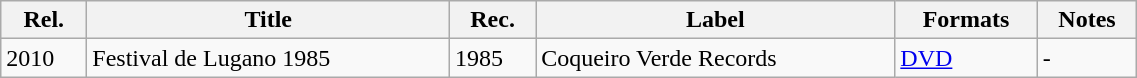<table class="wikitable" style="width:60%;">
<tr>
<th>Rel.</th>
<th>Title</th>
<th>Rec.</th>
<th>Label</th>
<th>Formats</th>
<th>Notes</th>
</tr>
<tr>
<td>2010</td>
<td>Festival de Lugano 1985</td>
<td>1985</td>
<td>Coqueiro Verde Records</td>
<td><a href='#'>DVD</a></td>
<td>-</td>
</tr>
</table>
